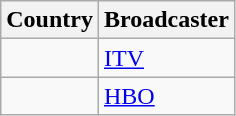<table class="wikitable">
<tr>
<th align=center>Country</th>
<th align=center>Broadcaster</th>
</tr>
<tr>
<td></td>
<td><a href='#'>ITV</a></td>
</tr>
<tr>
<td></td>
<td><a href='#'>HBO</a></td>
</tr>
</table>
